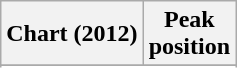<table class="wikitable sortable plainrowheaders" style="text-align:center">
<tr>
<th scope="col">Chart (2012)</th>
<th scope="col">Peak<br>position</th>
</tr>
<tr>
</tr>
<tr>
</tr>
</table>
